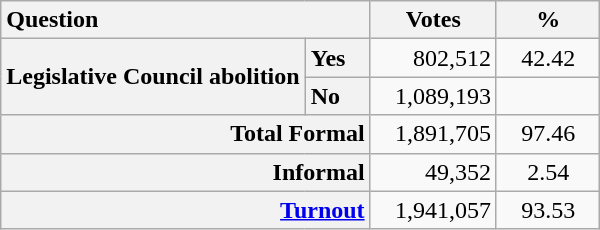<table class="wikitable" align="center">
<tr ---->
<th colspan="2" style="text-align:left">Question</th>
<th>Votes</th>
<th>%</th>
</tr>
<tr>
<th rowspan="2" style="text-align:left">Legislative Council abolition</th>
<th style="text-align:left;padding-right:1em">Yes</th>
<td align="right">802,512</td>
<td align="center">42.42</td>
</tr>
<tr>
<th style="text-align:left">No</th>
<td align="right">1,089,193</td>
<td></td>
</tr>
<tr>
<th colspan="2" style="text-align:right">Total Formal</th>
<td align="right">1,891,705</td>
<td align="center">97.46</td>
</tr>
<tr>
<th colspan="2" style="text-align:right">Informal</th>
<td align="right">49,352</td>
<td align="center">2.54</td>
</tr>
<tr>
<th colspan="2" style="text-align:right"><a href='#'>Turnout</a></th>
<td style="text-align:right;padding-left:1em">1,941,057</td>
<td style="text-align:center;padding-left:1em;padding-right:1em">93.53</td>
</tr>
</table>
